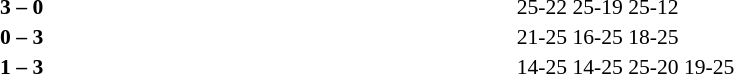<table width=100% cellspacing=1>
<tr>
<th width=20%></th>
<th width=12%></th>
<th width=20%></th>
<th width=33%></th>
<td></td>
</tr>
<tr style=font-size:90%>
<td align=right></td>
<td align=center><strong>3 – 0</strong></td>
<td></td>
<td>25-22 25-19 25-12</td>
<td></td>
</tr>
<tr style=font-size:90%>
<td align=right></td>
<td align=center><strong>0 – 3</strong></td>
<td></td>
<td>21-25 16-25 18-25</td>
<td></td>
</tr>
<tr style=font-size:90%>
<td align=right></td>
<td align=center><strong>1 – 3</strong></td>
<td></td>
<td>14-25 14-25 25-20 19-25</td>
</tr>
</table>
